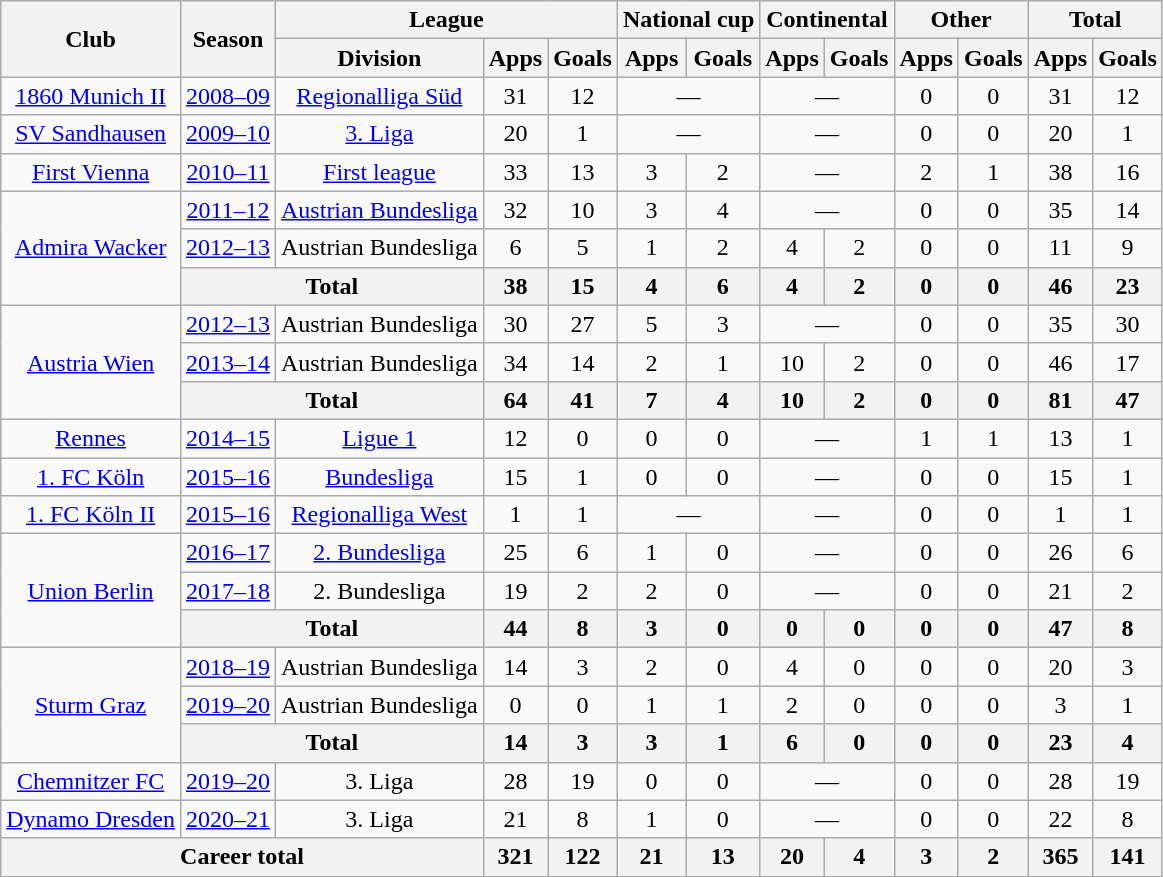<table class="wikitable" style="text-align:center">
<tr>
<th rowspan="2">Club</th>
<th rowspan="2">Season</th>
<th colspan="3">League</th>
<th colspan="2">National cup</th>
<th colspan="2">Continental</th>
<th colspan="2">Other</th>
<th colspan="2">Total</th>
</tr>
<tr>
<th>Division</th>
<th>Apps</th>
<th>Goals</th>
<th>Apps</th>
<th>Goals</th>
<th>Apps</th>
<th>Goals</th>
<th>Apps</th>
<th>Goals</th>
<th>Apps</th>
<th>Goals</th>
</tr>
<tr>
<td><a href='#'>1860 Munich II</a></td>
<td><a href='#'>2008–09</a></td>
<td><a href='#'>Regionalliga Süd</a></td>
<td>31</td>
<td>12</td>
<td colspan="2">—</td>
<td colspan="2">—</td>
<td>0</td>
<td>0</td>
<td>31</td>
<td>12</td>
</tr>
<tr>
<td><a href='#'>SV Sandhausen</a></td>
<td><a href='#'>2009–10</a></td>
<td><a href='#'>3. Liga</a></td>
<td>20</td>
<td>1</td>
<td colspan="2">—</td>
<td colspan="2">—</td>
<td>0</td>
<td>0</td>
<td>20</td>
<td>1</td>
</tr>
<tr>
<td><a href='#'>First Vienna</a></td>
<td><a href='#'>2010–11</a></td>
<td><a href='#'>First league</a></td>
<td>33</td>
<td>13</td>
<td>3</td>
<td>2</td>
<td colspan="2">—</td>
<td>2</td>
<td>1</td>
<td>38</td>
<td>16</td>
</tr>
<tr>
<td rowspan="3"><a href='#'>Admira Wacker</a></td>
<td><a href='#'>2011–12</a></td>
<td><a href='#'>Austrian Bundesliga</a></td>
<td>32</td>
<td>10</td>
<td>3</td>
<td>4</td>
<td colspan="2">—</td>
<td>0</td>
<td>0</td>
<td>35</td>
<td>14</td>
</tr>
<tr>
<td><a href='#'>2012–13</a></td>
<td>Austrian Bundesliga</td>
<td>6</td>
<td>5</td>
<td>1</td>
<td>2</td>
<td>4</td>
<td>2</td>
<td>0</td>
<td>0</td>
<td>11</td>
<td>9</td>
</tr>
<tr>
<th colspan="2">Total</th>
<th>38</th>
<th>15</th>
<th>4</th>
<th>6</th>
<th>4</th>
<th>2</th>
<th>0</th>
<th>0</th>
<th>46</th>
<th>23</th>
</tr>
<tr>
<td rowspan="3"><a href='#'>Austria Wien</a></td>
<td><a href='#'>2012–13</a></td>
<td>Austrian Bundesliga</td>
<td>30</td>
<td>27</td>
<td>5</td>
<td>3</td>
<td colspan="2">—</td>
<td>0</td>
<td>0</td>
<td>35</td>
<td>30</td>
</tr>
<tr>
<td><a href='#'>2013–14</a></td>
<td>Austrian Bundesliga</td>
<td>34</td>
<td>14</td>
<td>2</td>
<td>1</td>
<td>10</td>
<td>2</td>
<td>0</td>
<td>0</td>
<td>46</td>
<td>17</td>
</tr>
<tr>
<th colspan="2">Total</th>
<th>64</th>
<th>41</th>
<th>7</th>
<th>4</th>
<th>10</th>
<th>2</th>
<th>0</th>
<th>0</th>
<th>81</th>
<th>47</th>
</tr>
<tr>
<td><a href='#'>Rennes</a></td>
<td><a href='#'>2014–15</a></td>
<td><a href='#'>Ligue 1</a></td>
<td>12</td>
<td>0</td>
<td>0</td>
<td>0</td>
<td colspan="2">—</td>
<td>1</td>
<td>1</td>
<td>13</td>
<td>1</td>
</tr>
<tr>
<td><a href='#'>1. FC Köln</a></td>
<td><a href='#'>2015–16</a></td>
<td><a href='#'>Bundesliga</a></td>
<td>15</td>
<td>1</td>
<td>0</td>
<td>0</td>
<td colspan="2">—</td>
<td>0</td>
<td>0</td>
<td>15</td>
<td>1</td>
</tr>
<tr>
<td><a href='#'>1. FC Köln II</a></td>
<td><a href='#'>2015–16</a></td>
<td><a href='#'>Regionalliga West</a></td>
<td>1</td>
<td>1</td>
<td colspan="2">—</td>
<td colspan="2">—</td>
<td>0</td>
<td>0</td>
<td>1</td>
<td>1</td>
</tr>
<tr>
<td rowspan="3"><a href='#'>Union Berlin</a></td>
<td><a href='#'>2016–17</a></td>
<td><a href='#'>2. Bundesliga</a></td>
<td>25</td>
<td>6</td>
<td>1</td>
<td>0</td>
<td colspan="2">—</td>
<td>0</td>
<td>0</td>
<td>26</td>
<td>6</td>
</tr>
<tr>
<td><a href='#'>2017–18</a></td>
<td>2. Bundesliga</td>
<td>19</td>
<td>2</td>
<td>2</td>
<td>0</td>
<td colspan="2">—</td>
<td>0</td>
<td>0</td>
<td>21</td>
<td>2</td>
</tr>
<tr>
<th colspan="2">Total</th>
<th>44</th>
<th>8</th>
<th>3</th>
<th>0</th>
<th>0</th>
<th>0</th>
<th>0</th>
<th>0</th>
<th>47</th>
<th>8</th>
</tr>
<tr>
<td rowspan="3"><a href='#'>Sturm Graz</a></td>
<td><a href='#'>2018–19</a></td>
<td>Austrian Bundesliga</td>
<td>14</td>
<td>3</td>
<td>2</td>
<td>0</td>
<td>4</td>
<td>0</td>
<td>0</td>
<td>0</td>
<td>20</td>
<td>3</td>
</tr>
<tr>
<td><a href='#'>2019–20</a></td>
<td>Austrian Bundesliga</td>
<td>0</td>
<td>0</td>
<td>1</td>
<td>1</td>
<td>2</td>
<td>0</td>
<td>0</td>
<td>0</td>
<td>3</td>
<td>1</td>
</tr>
<tr>
<th colspan="2">Total</th>
<th>14</th>
<th>3</th>
<th>3</th>
<th>1</th>
<th>6</th>
<th>0</th>
<th>0</th>
<th>0</th>
<th>23</th>
<th>4</th>
</tr>
<tr>
<td><a href='#'>Chemnitzer FC</a></td>
<td><a href='#'>2019–20</a></td>
<td>3. Liga</td>
<td>28</td>
<td>19</td>
<td>0</td>
<td>0</td>
<td colspan="2">—</td>
<td>0</td>
<td>0</td>
<td>28</td>
<td>19</td>
</tr>
<tr>
<td><a href='#'>Dynamo Dresden</a></td>
<td><a href='#'>2020–21</a></td>
<td>3. Liga</td>
<td>21</td>
<td>8</td>
<td>1</td>
<td>0</td>
<td colspan="2">—</td>
<td>0</td>
<td>0</td>
<td>22</td>
<td>8</td>
</tr>
<tr>
<th colspan="3">Career total</th>
<th>321</th>
<th>122</th>
<th>21</th>
<th>13</th>
<th>20</th>
<th>4</th>
<th>3</th>
<th>2</th>
<th>365</th>
<th>141</th>
</tr>
</table>
